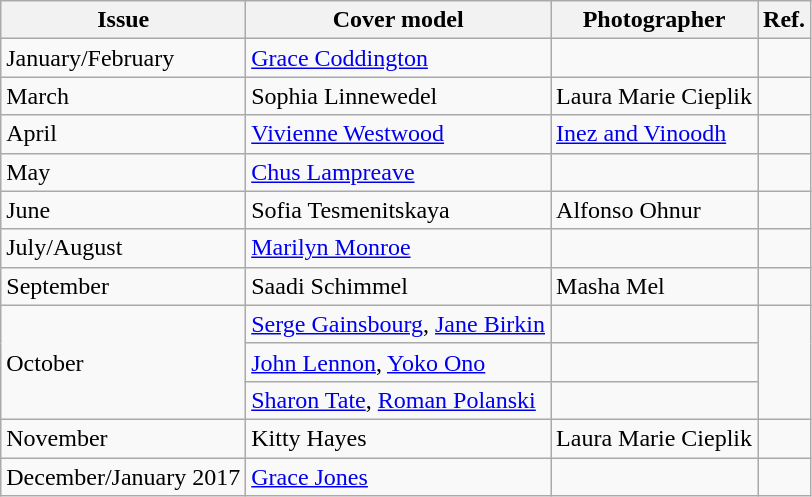<table class="wikitable">
<tr>
<th>Issue</th>
<th>Cover model</th>
<th>Photographer</th>
<th>Ref.</th>
</tr>
<tr>
<td>January/February</td>
<td><a href='#'>Grace Coddington</a></td>
<td></td>
<td></td>
</tr>
<tr>
<td>March</td>
<td>Sophia Linnewedel</td>
<td>Laura Marie Cieplik</td>
<td></td>
</tr>
<tr>
<td>April</td>
<td><a href='#'>Vivienne Westwood</a></td>
<td><a href='#'>Inez and Vinoodh</a></td>
<td></td>
</tr>
<tr>
<td>May</td>
<td><a href='#'>Chus Lampreave</a></td>
<td></td>
<td></td>
</tr>
<tr>
<td>June</td>
<td>Sofia Tesmenitskaya</td>
<td>Alfonso Ohnur</td>
<td></td>
</tr>
<tr>
<td>July/August</td>
<td><a href='#'>Marilyn Monroe</a></td>
<td></td>
<td></td>
</tr>
<tr>
<td>September</td>
<td>Saadi Schimmel</td>
<td>Masha Mel</td>
<td></td>
</tr>
<tr>
<td rowspan="3">October</td>
<td><a href='#'>Serge Gainsbourg</a>, <a href='#'>Jane Birkin</a></td>
<td></td>
<td rowspan="3"></td>
</tr>
<tr>
<td><a href='#'>John Lennon</a>, <a href='#'>Yoko Ono</a></td>
<td></td>
</tr>
<tr>
<td><a href='#'>Sharon Tate</a>, <a href='#'>Roman Polanski</a></td>
<td></td>
</tr>
<tr>
<td>November</td>
<td>Kitty Hayes</td>
<td>Laura Marie Cieplik</td>
<td></td>
</tr>
<tr>
<td>December/January 2017</td>
<td><a href='#'>Grace Jones</a></td>
<td></td>
<td></td>
</tr>
</table>
